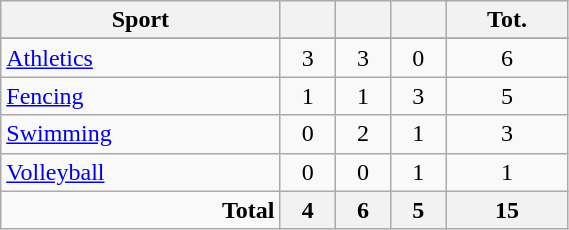<table class="wikitable" width=30% style="font-size:100%; text-align:center;">
<tr>
<th>Sport</th>
<th></th>
<th></th>
<th></th>
<th>Tot.</th>
</tr>
<tr>
</tr>
<tr>
<td align=left> <a href='#'>Athletics</a></td>
<td>3</td>
<td>3</td>
<td>0</td>
<td>6</td>
</tr>
<tr>
<td align=left> <a href='#'>Fencing</a></td>
<td>1</td>
<td>1</td>
<td>3</td>
<td>5</td>
</tr>
<tr>
<td align=left> <a href='#'>Swimming</a></td>
<td>0</td>
<td>2</td>
<td>1</td>
<td>3</td>
</tr>
<tr>
<td align=left> <a href='#'>Volleyball</a></td>
<td>0</td>
<td>0</td>
<td>1</td>
<td>1</td>
</tr>
<tr>
<td align=right><strong>Total</strong></td>
<th>4</th>
<th>6</th>
<th>5</th>
<th>15</th>
</tr>
</table>
